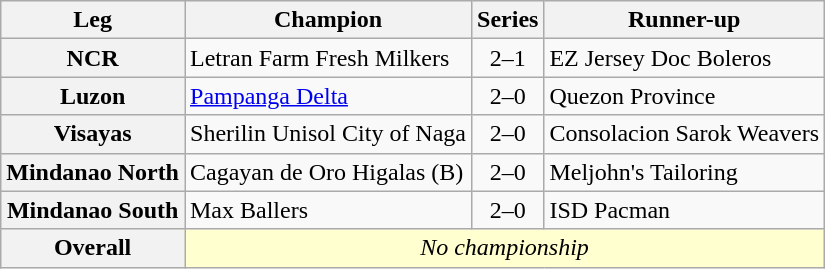<table class="wikitable">
<tr>
<th>Leg</th>
<th>Champion</th>
<th>Series</th>
<th>Runner-up</th>
</tr>
<tr>
<th>NCR</th>
<td>Letran Farm Fresh Milkers</td>
<td align=center>2–1</td>
<td>EZ Jersey Doc Boleros</td>
</tr>
<tr>
<th>Luzon</th>
<td><a href='#'>Pampanga Delta</a></td>
<td align=center>2–0</td>
<td>Quezon Province</td>
</tr>
<tr>
<th>Visayas</th>
<td>Sherilin Unisol City of Naga</td>
<td align=center>2–0</td>
<td>Consolacion Sarok Weavers</td>
</tr>
<tr>
<th>Mindanao North</th>
<td>Cagayan de Oro Higalas (B)</td>
<td align=center>2–0</td>
<td>Meljohn's Tailoring</td>
</tr>
<tr>
<th>Mindanao South</th>
<td>Max Ballers</td>
<td align=center>2–0</td>
<td>ISD Pacman</td>
</tr>
<tr bgcolor="FFFFCF">
<th>Overall</th>
<td colspan="3" align=center><em>No championship</em></td>
</tr>
</table>
